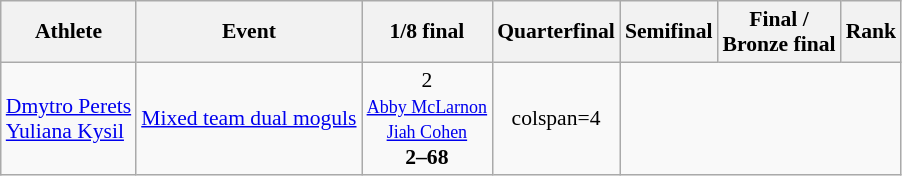<table class="wikitable" style="font-size:90%">
<tr>
<th>Athlete</th>
<th>Event</th>
<th>1/8 final</th>
<th>Quarterfinal</th>
<th>Semifinal</th>
<th>Final /<br>Bronze final</th>
<th>Rank</th>
</tr>
<tr align="center">
<td align="left"><a href='#'>Dmytro Perets</a><br><a href='#'>Yuliana Kysil</a></td>
<td align="left"><a href='#'>Mixed team dual moguls</a></td>
<td> 2<br><small><a href='#'>Abby McLarnon</a><br><a href='#'>Jiah Cohen</a></small><br><strong>2–68</strong></td>
<td>colspan=4 </td>
</tr>
</table>
